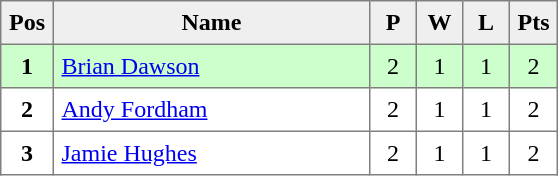<table style=border-collapse:collapse border=1 cellspacing=0 cellpadding=5>
<tr align=center bgcolor=#efefef>
<th width=20>Pos</th>
<th width=200>Name</th>
<th width=20>P</th>
<th width=20>W</th>
<th width=20>L</th>
<th width=20>Pts</th>
</tr>
<tr align=center style="background: #ccffcc;">
<td><strong>1</strong></td>
<td align="left"> <a href='#'>Brian Dawson</a></td>
<td>2</td>
<td>1</td>
<td>1</td>
<td>2</td>
</tr>
<tr align=center>
<td><strong>2</strong></td>
<td align="left"> <a href='#'>Andy Fordham</a></td>
<td>2</td>
<td>1</td>
<td>1</td>
<td>2</td>
</tr>
<tr align=center>
<td><strong>3</strong></td>
<td align="left"> <a href='#'>Jamie Hughes</a></td>
<td>2</td>
<td>1</td>
<td>1</td>
<td>2</td>
</tr>
</table>
